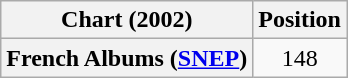<table class="wikitable sortable plainrowheaders" style="text-align:center;">
<tr>
<th scope="column">Chart (2002)</th>
<th scope="column">Position</th>
</tr>
<tr>
<th scope="row">French Albums (<a href='#'>SNEP</a>)</th>
<td>148</td>
</tr>
</table>
